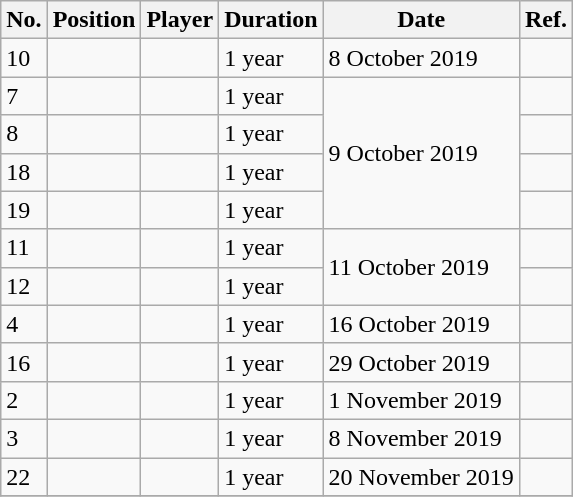<table class="wikitable">
<tr>
<th scope="col">No.</th>
<th scope="col">Position</th>
<th scope="col">Player</th>
<th scope="col">Duration</th>
<th scope="col">Date</th>
<th scope="col">Ref.</th>
</tr>
<tr>
<td>10</td>
<td></td>
<td align="left"></td>
<td>1 year</td>
<td>8 October 2019</td>
<td></td>
</tr>
<tr>
<td>7</td>
<td></td>
<td align="left"></td>
<td>1 year</td>
<td rowspan="4">9 October 2019</td>
<td></td>
</tr>
<tr>
<td>8</td>
<td></td>
<td align="left"></td>
<td>1 year</td>
<td></td>
</tr>
<tr>
<td>18</td>
<td></td>
<td align="left"></td>
<td>1 year</td>
<td></td>
</tr>
<tr>
<td>19</td>
<td></td>
<td align="left"></td>
<td>1 year</td>
<td></td>
</tr>
<tr>
<td>11</td>
<td></td>
<td align="left"></td>
<td>1 year</td>
<td rowspan="2">11 October 2019</td>
<td></td>
</tr>
<tr>
<td>12</td>
<td></td>
<td align="left"></td>
<td>1 year</td>
<td></td>
</tr>
<tr>
<td>4</td>
<td></td>
<td align="left"></td>
<td>1 year</td>
<td>16 October 2019</td>
<td></td>
</tr>
<tr>
<td>16</td>
<td></td>
<td align="left"></td>
<td>1 year</td>
<td>29 October 2019</td>
<td></td>
</tr>
<tr>
<td>2</td>
<td></td>
<td align="left"></td>
<td>1 year</td>
<td>1 November 2019</td>
<td></td>
</tr>
<tr>
<td>3</td>
<td></td>
<td align="left"></td>
<td>1 year</td>
<td>8 November 2019</td>
<td></td>
</tr>
<tr>
<td>22</td>
<td></td>
<td align="left"></td>
<td>1 year</td>
<td>20 November 2019</td>
<td></td>
</tr>
<tr>
</tr>
</table>
